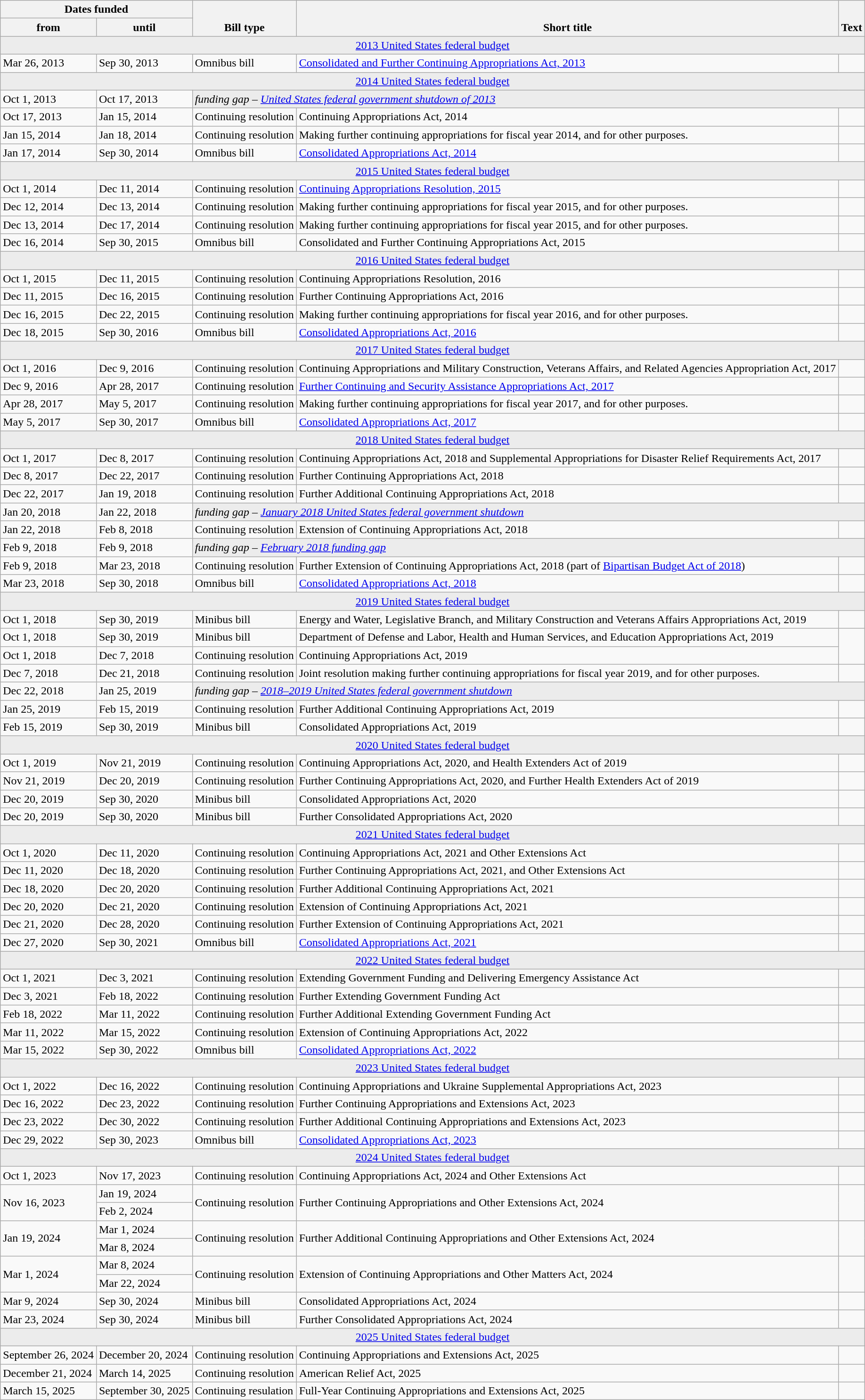<table class=wikitable>
<tr valign=bottom>
<th colspan="2">Dates funded</th>
<th rowspan="2">Bill type</th>
<th rowspan="2">Short title</th>
<th rowspan="2">Text</th>
</tr>
<tr>
<th>from</th>
<th>until</th>
</tr>
<tr>
<td colspan="5" style="background:#ececec;text-align:center;"><a href='#'>2013 United States federal budget</a></td>
</tr>
<tr>
<td>Mar 26, 2013</td>
<td>Sep 30, 2013</td>
<td>Omnibus bill</td>
<td><a href='#'>Consolidated and Further Continuing Appropriations Act, 2013</a></td>
<td></td>
</tr>
<tr>
<td colspan="5" style="background:#ececec;text-align:center;"><a href='#'>2014 United States federal budget</a></td>
</tr>
<tr>
<td>Oct 1, 2013</td>
<td>Oct 17, 2013</td>
<td colspan="3" style="background:#ececec;"><em>funding gap – <a href='#'>United States federal government shutdown of 2013</a></em></td>
</tr>
<tr>
<td>Oct 17, 2013</td>
<td>Jan 15, 2014</td>
<td>Continuing resolution</td>
<td>Continuing Appropriations Act, 2014</td>
<td></td>
</tr>
<tr>
<td>Jan 15, 2014</td>
<td>Jan 18, 2014</td>
<td>Continuing resolution</td>
<td>Making further continuing appropriations for fiscal year 2014, and for other purposes.</td>
<td></td>
</tr>
<tr>
<td>Jan 17, 2014</td>
<td>Sep 30, 2014</td>
<td>Omnibus bill</td>
<td><a href='#'>Consolidated Appropriations Act, 2014</a></td>
<td></td>
</tr>
<tr>
<td colspan="5" style="background:#ececec;text-align:center;"><a href='#'>2015 United States federal budget</a></td>
</tr>
<tr>
<td>Oct 1, 2014</td>
<td>Dec 11, 2014</td>
<td>Continuing resolution</td>
<td><a href='#'>Continuing Appropriations Resolution, 2015</a></td>
<td></td>
</tr>
<tr>
<td>Dec 12, 2014</td>
<td>Dec 13, 2014</td>
<td>Continuing resolution</td>
<td>Making further continuing appropriations for fiscal year 2015, and for other purposes.</td>
<td></td>
</tr>
<tr>
<td>Dec 13, 2014</td>
<td>Dec 17, 2014</td>
<td>Continuing resolution</td>
<td>Making further continuing appropriations for fiscal year 2015, and for other purposes.</td>
<td></td>
</tr>
<tr>
<td>Dec 16, 2014</td>
<td>Sep 30, 2015</td>
<td>Omnibus bill</td>
<td>Consolidated and Further Continuing Appropriations Act, 2015</td>
<td></td>
</tr>
<tr>
<td colspan="5" style="background:#ececec;text-align:center;"><a href='#'>2016 United States federal budget</a></td>
</tr>
<tr>
<td>Oct 1, 2015</td>
<td>Dec 11, 2015</td>
<td>Continuing resolution</td>
<td>Continuing Appropriations Resolution, 2016</td>
<td></td>
</tr>
<tr>
<td>Dec 11, 2015</td>
<td>Dec 16, 2015</td>
<td>Continuing resolution</td>
<td>Further Continuing Appropriations Act, 2016</td>
<td></td>
</tr>
<tr>
<td>Dec 16, 2015</td>
<td>Dec 22, 2015</td>
<td>Continuing resolution</td>
<td>Making further continuing appropriations for fiscal year 2016, and for other purposes.</td>
<td></td>
</tr>
<tr>
<td>Dec 18, 2015</td>
<td>Sep 30, 2016</td>
<td>Omnibus bill</td>
<td><a href='#'>Consolidated Appropriations Act, 2016</a></td>
<td></td>
</tr>
<tr>
<td colspan="5" style="background:#ececec;text-align:center;"><a href='#'>2017 United States federal budget</a></td>
</tr>
<tr>
<td>Oct 1, 2016</td>
<td>Dec 9, 2016</td>
<td>Continuing resolution</td>
<td>Continuing Appropriations and Military Construction, Veterans Affairs, and Related Agencies Appropriation Act, 2017</td>
<td></td>
</tr>
<tr>
<td>Dec 9, 2016</td>
<td>Apr 28, 2017</td>
<td>Continuing resolution</td>
<td><a href='#'>Further Continuing and Security Assistance Appropriations Act, 2017</a></td>
<td></td>
</tr>
<tr>
<td>Apr 28, 2017</td>
<td>May 5, 2017</td>
<td>Continuing resolution</td>
<td>Making further continuing appropriations for fiscal year 2017, and for other purposes.</td>
<td></td>
</tr>
<tr>
<td>May 5, 2017</td>
<td>Sep 30, 2017</td>
<td>Omnibus bill</td>
<td><a href='#'>Consolidated Appropriations Act, 2017</a></td>
<td></td>
</tr>
<tr>
<td colspan="5" style="background:#ececec;text-align:center;"><a href='#'>2018 United States federal budget</a></td>
</tr>
<tr>
<td>Oct 1, 2017</td>
<td>Dec 8, 2017</td>
<td>Continuing resolution</td>
<td>Continuing Appropriations Act, 2018 and Supplemental Appropriations for Disaster Relief Requirements Act, 2017</td>
<td></td>
</tr>
<tr>
<td>Dec 8, 2017</td>
<td>Dec 22, 2017</td>
<td>Continuing resolution</td>
<td>Further Continuing Appropriations Act, 2018</td>
<td></td>
</tr>
<tr>
<td>Dec 22, 2017</td>
<td>Jan 19, 2018</td>
<td>Continuing resolution</td>
<td>Further Additional Continuing Appropriations Act, 2018</td>
<td></td>
</tr>
<tr>
<td>Jan 20, 2018</td>
<td>Jan 22, 2018</td>
<td colspan="3" style="background:#ececec;"><em>funding gap – <a href='#'>January 2018 United States federal government shutdown</a></em></td>
</tr>
<tr>
<td>Jan 22, 2018</td>
<td>Feb 8, 2018</td>
<td>Continuing resolution</td>
<td>Extension of Continuing Appropriations Act, 2018</td>
<td></td>
</tr>
<tr>
<td>Feb 9, 2018</td>
<td>Feb 9, 2018</td>
<td colspan="3" style="background:#ececec;"><em>funding gap – <a href='#'>February 2018 funding gap</a></em></td>
</tr>
<tr>
<td>Feb 9, 2018</td>
<td>Mar 23, 2018</td>
<td>Continuing resolution</td>
<td>Further Extension of Continuing Appropriations Act, 2018 (part of <a href='#'>Bipartisan Budget Act of 2018</a>)</td>
<td></td>
</tr>
<tr>
<td>Mar 23, 2018</td>
<td>Sep 30, 2018</td>
<td>Omnibus bill</td>
<td><a href='#'>Consolidated Appropriations Act, 2018</a></td>
<td></td>
</tr>
<tr>
<td colspan="5" style="background:#ececec;text-align:center;"><a href='#'>2019 United States federal budget</a></td>
</tr>
<tr>
<td>Oct 1, 2018</td>
<td>Sep 30, 2019</td>
<td>Minibus bill</td>
<td>Energy and Water, Legislative Branch, and Military Construction and Veterans Affairs Appropriations Act, 2019</td>
<td></td>
</tr>
<tr>
<td>Oct 1, 2018</td>
<td>Sep 30, 2019</td>
<td>Minibus bill</td>
<td>Department of Defense and Labor, Health and Human Services, and Education Appropriations Act, 2019</td>
<td rowspan="2"></td>
</tr>
<tr>
<td>Oct 1, 2018</td>
<td>Dec 7, 2018</td>
<td>Continuing resolution</td>
<td>Continuing Appropriations Act, 2019</td>
</tr>
<tr>
<td>Dec 7, 2018</td>
<td>Dec 21, 2018</td>
<td>Continuing resolution</td>
<td>Joint resolution making further continuing appropriations for fiscal year 2019, and for other purposes.</td>
<td></td>
</tr>
<tr>
<td>Dec 22, 2018</td>
<td>Jan 25, 2019</td>
<td colspan="3" style="background:#ececec;"><em>funding gap – <a href='#'>2018–2019 United States federal government shutdown</a></em></td>
</tr>
<tr>
<td>Jan 25, 2019</td>
<td>Feb 15, 2019</td>
<td>Continuing resolution</td>
<td>Further Additional Continuing Appropriations Act, 2019</td>
<td></td>
</tr>
<tr>
<td>Feb 15, 2019</td>
<td>Sep 30, 2019</td>
<td>Minibus bill</td>
<td>Consolidated Appropriations Act, 2019</td>
<td></td>
</tr>
<tr>
<td colspan="5" style="background:#ececec;text-align:center;"><a href='#'>2020 United States federal budget</a></td>
</tr>
<tr>
<td>Oct 1, 2019</td>
<td>Nov 21, 2019</td>
<td>Continuing resolution</td>
<td>Continuing Appropriations Act, 2020, and Health Extenders Act of 2019</td>
<td></td>
</tr>
<tr>
<td>Nov 21, 2019</td>
<td>Dec 20, 2019</td>
<td>Continuing resolution</td>
<td>Further Continuing Appropriations Act, 2020, and Further Health Extenders Act of 2019</td>
<td></td>
</tr>
<tr>
<td>Dec 20, 2019</td>
<td>Sep 30, 2020</td>
<td>Minibus bill</td>
<td>Consolidated Appropriations Act, 2020</td>
<td></td>
</tr>
<tr>
<td>Dec 20, 2019</td>
<td>Sep 30, 2020</td>
<td>Minibus bill</td>
<td>Further Consolidated Appropriations Act, 2020</td>
<td></td>
</tr>
<tr>
<td colspan="5" style="background:#ececec;text-align:center;"><a href='#'>2021 United States federal budget</a></td>
</tr>
<tr>
<td>Oct 1, 2020</td>
<td>Dec 11, 2020</td>
<td>Continuing resolution</td>
<td>Continuing Appropriations Act, 2021 and Other Extensions Act</td>
<td></td>
</tr>
<tr>
<td>Dec 11, 2020</td>
<td>Dec 18, 2020</td>
<td>Continuing resolution</td>
<td>Further Continuing Appropriations Act, 2021, and Other Extensions Act</td>
<td></td>
</tr>
<tr>
<td>Dec 18, 2020</td>
<td>Dec 20, 2020</td>
<td>Continuing resolution</td>
<td>Further Additional Continuing Appropriations Act, 2021</td>
<td></td>
</tr>
<tr>
<td>Dec 20, 2020</td>
<td>Dec 21, 2020</td>
<td>Continuing resolution</td>
<td>Extension of Continuing Appropriations Act, 2021</td>
<td></td>
</tr>
<tr>
<td>Dec 21, 2020</td>
<td>Dec 28, 2020</td>
<td>Continuing resolution</td>
<td>Further Extension of Continuing Appropriations Act, 2021</td>
<td></td>
</tr>
<tr>
<td>Dec 27, 2020</td>
<td>Sep 30, 2021</td>
<td>Omnibus bill</td>
<td><a href='#'>Consolidated Appropriations Act, 2021</a></td>
<td></td>
</tr>
<tr>
<td colspan="5" style="background:#ececec;text-align:center;"><a href='#'>2022 United States federal budget</a></td>
</tr>
<tr>
<td>Oct 1, 2021</td>
<td>Dec 3, 2021</td>
<td>Continuing resolution</td>
<td>Extending Government Funding and Delivering Emergency Assistance Act</td>
<td></td>
</tr>
<tr>
<td>Dec 3, 2021</td>
<td>Feb 18, 2022</td>
<td>Continuing resolution</td>
<td>Further Extending Government Funding Act</td>
<td></td>
</tr>
<tr>
<td>Feb 18, 2022</td>
<td>Mar 11, 2022</td>
<td>Continuing resolution</td>
<td>Further Additional Extending Government Funding Act</td>
<td></td>
</tr>
<tr>
<td>Mar 11, 2022</td>
<td>Mar 15, 2022</td>
<td>Continuing resolution</td>
<td>Extension of Continuing Appropriations Act, 2022</td>
<td></td>
</tr>
<tr>
<td>Mar 15, 2022</td>
<td>Sep 30, 2022</td>
<td>Omnibus bill</td>
<td><a href='#'>Consolidated Appropriations Act, 2022</a></td>
<td></td>
</tr>
<tr>
<td colspan="5" style="background:#ececec;text-align:center;"><a href='#'>2023 United States federal budget</a></td>
</tr>
<tr>
<td>Oct 1, 2022</td>
<td>Dec 16, 2022</td>
<td>Continuing resolution</td>
<td>Continuing Appropriations and Ukraine Supplemental Appropriations Act, 2023</td>
<td></td>
</tr>
<tr>
<td>Dec 16, 2022</td>
<td>Dec 23, 2022</td>
<td>Continuing resolution</td>
<td>Further Continuing Appropriations and Extensions Act, 2023</td>
<td></td>
</tr>
<tr>
<td>Dec 23, 2022</td>
<td>Dec 30, 2022</td>
<td>Continuing resolution</td>
<td>Further Additional Continuing Appropriations and Extensions Act, 2023</td>
<td></td>
</tr>
<tr>
<td>Dec 29, 2022</td>
<td>Sep 30, 2023</td>
<td>Omnibus bill</td>
<td><a href='#'>Consolidated Appropriations Act, 2023</a></td>
<td></td>
</tr>
<tr>
<td colspan="5" style="background:#ececec;text-align:center;"><a href='#'>2024 United States federal budget</a></td>
</tr>
<tr>
<td>Oct 1, 2023</td>
<td>Nov 17, 2023</td>
<td>Continuing resolution</td>
<td>Continuing Appropriations Act, 2024 and Other Extensions Act</td>
<td></td>
</tr>
<tr>
<td rowspan="2">Nov 16, 2023</td>
<td>Jan 19, 2024</td>
<td rowspan="2">Continuing resolution</td>
<td rowspan="2">Further Continuing Appropriations and Other Extensions Act, 2024</td>
<td rowspan="2"></td>
</tr>
<tr>
<td>Feb 2, 2024</td>
</tr>
<tr>
<td rowspan="2">Jan 19, 2024</td>
<td>Mar 1, 2024</td>
<td rowspan="2">Continuing resolution</td>
<td rowspan="2">Further Additional Continuing Appropriations and Other Extensions Act, 2024</td>
<td rowspan="2"></td>
</tr>
<tr>
<td>Mar 8, 2024</td>
</tr>
<tr>
<td rowspan="2">Mar 1, 2024</td>
<td>Mar 8, 2024</td>
<td rowspan="2">Continuing resolution</td>
<td rowspan="2">Extension of Continuing Appropriations and Other Matters Act, 2024</td>
<td rowspan="2"></td>
</tr>
<tr>
<td>Mar 22, 2024</td>
</tr>
<tr>
<td>Mar 9, 2024</td>
<td>Sep 30, 2024</td>
<td>Minibus bill</td>
<td>Consolidated Appropriations Act, 2024</td>
<td></td>
</tr>
<tr>
<td>Mar 23, 2024</td>
<td>Sep 30, 2024</td>
<td>Minibus bill</td>
<td>Further Consolidated Appropriations Act, 2024</td>
<td></td>
</tr>
<tr>
<td colspan="5" style="background:#ececec;text-align:center;"><a href='#'>2025 United States federal budget</a></td>
</tr>
<tr>
<td>September 26, 2024</td>
<td>December 20, 2024</td>
<td>Continuing resolution</td>
<td>Continuing Appropriations and Extensions Act, 2025</td>
<td></td>
</tr>
<tr>
<td>December 21, 2024</td>
<td>March 14, 2025</td>
<td>Continuing resolution</td>
<td>American Relief Act, 2025</td>
<td></td>
</tr>
<tr>
<td>March 15, 2025</td>
<td>September 30, 2025</td>
<td>Continuing resulation</td>
<td>Full-Year Continuing Appropriations and Extensions Act, 2025</td>
<td></td>
</tr>
</table>
